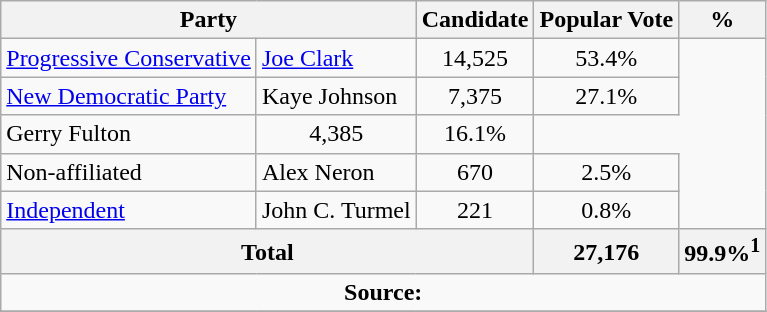<table class="wikitable">
<tr>
<th colspan="2">Party</th>
<th>Candidate</th>
<th>Popular Vote</th>
<th>%</th>
</tr>
<tr>
<td><a href='#'>Progressive Conservative</a></td>
<td> <a href='#'>Joe Clark</a></td>
<td align=center>14,525</td>
<td align=center>53.4%</td>
</tr>
<tr>
<td><a href='#'>New Democratic Party</a></td>
<td>Kaye Johnson</td>
<td align=center>7,375</td>
<td align=center>27.1%</td>
</tr>
<tr>
<td>Gerry Fulton</td>
<td align=center>4,385</td>
<td align=center>16.1%</td>
</tr>
<tr>
<td>Non-affiliated</td>
<td>Alex Neron</td>
<td align=center>670</td>
<td align=center>2.5%</td>
</tr>
<tr>
<td><a href='#'>Independent</a></td>
<td>John C. Turmel</td>
<td align=center>221</td>
<td align=center>0.8%</td>
</tr>
<tr>
<th colspan=3>Total</th>
<th>27,176</th>
<th>99.9%<sup>1</sup></th>
</tr>
<tr>
<td align="center" colspan=5><strong>Source:</strong> </td>
</tr>
<tr>
</tr>
</table>
